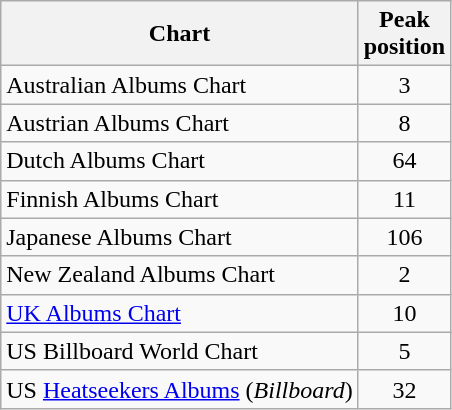<table class="wikitable">
<tr>
<th>Chart</th>
<th>Peak<br>position</th>
</tr>
<tr>
<td>Australian Albums Chart</td>
<td align="center">3</td>
</tr>
<tr>
<td>Austrian Albums Chart</td>
<td align="center">8</td>
</tr>
<tr>
<td>Dutch Albums Chart</td>
<td align="center">64</td>
</tr>
<tr>
<td>Finnish Albums Chart</td>
<td align="center">11</td>
</tr>
<tr>
<td>Japanese Albums Chart</td>
<td align="center">106</td>
</tr>
<tr>
<td>New Zealand Albums Chart</td>
<td align="center">2</td>
</tr>
<tr>
<td><a href='#'>UK Albums Chart</a></td>
<td align="center">10</td>
</tr>
<tr>
<td>US Billboard World Chart</td>
<td align="center">5</td>
</tr>
<tr>
<td>US <a href='#'>Heatseekers Albums</a> (<em>Billboard</em>)</td>
<td align="center">32</td>
</tr>
</table>
